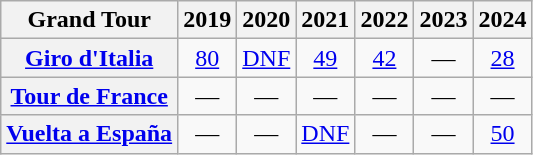<table class="wikitable plainrowheaders">
<tr>
<th scope="col">Grand Tour</th>
<th scope="col">2019</th>
<th scope="col">2020</th>
<th scope="col">2021</th>
<th scope="col">2022</th>
<th scope="col">2023</th>
<th scope="col">2024</th>
</tr>
<tr style="text-align:center;">
<th scope="row"> <a href='#'>Giro d'Italia</a></th>
<td><a href='#'>80</a></td>
<td><a href='#'>DNF</a></td>
<td><a href='#'>49</a></td>
<td><a href='#'>42</a></td>
<td>—</td>
<td><a href='#'>28</a></td>
</tr>
<tr style="text-align:center;">
<th scope="row"> <a href='#'>Tour de France</a></th>
<td>—</td>
<td>—</td>
<td>—</td>
<td>—</td>
<td>—</td>
<td>—</td>
</tr>
<tr style="text-align:center;">
<th scope="row"> <a href='#'>Vuelta a España</a></th>
<td>—</td>
<td>—</td>
<td><a href='#'>DNF</a></td>
<td>—</td>
<td>—</td>
<td><a href='#'>50</a></td>
</tr>
</table>
